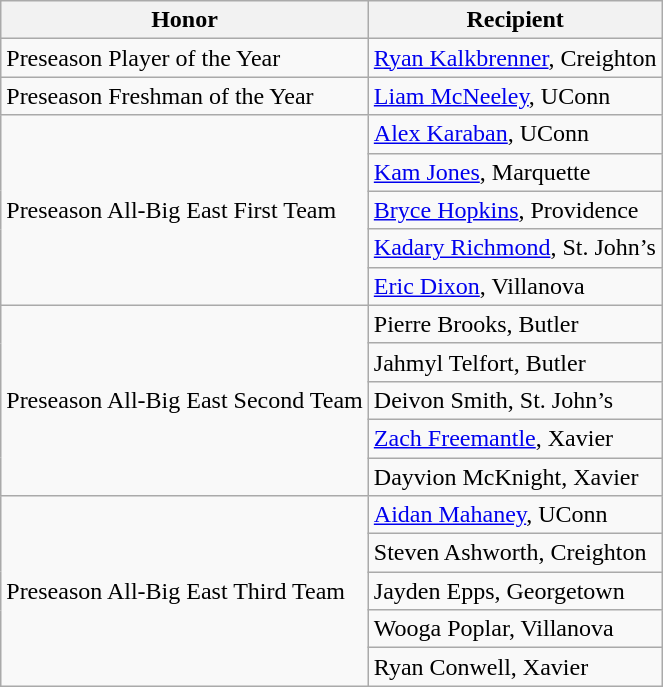<table class="wikitable" border="1">
<tr>
<th>Honor</th>
<th>Recipient</th>
</tr>
<tr>
<td>Preseason Player of the Year</td>
<td><a href='#'>Ryan Kalkbrenner</a>, Creighton</td>
</tr>
<tr>
<td>Preseason Freshman of the Year</td>
<td><a href='#'>Liam McNeeley</a>, UConn</td>
</tr>
<tr>
<td rowspan="5" valign="middle">Preseason All-Big East First Team</td>
<td><a href='#'>Alex Karaban</a>, UConn</td>
</tr>
<tr>
<td><a href='#'>Kam Jones</a>, Marquette</td>
</tr>
<tr>
<td><a href='#'>Bryce Hopkins</a>, Providence</td>
</tr>
<tr>
<td><a href='#'>Kadary Richmond</a>, St. John’s</td>
</tr>
<tr>
<td><a href='#'>Eric Dixon</a>, Villanova</td>
</tr>
<tr>
<td rowspan="5" valign="middle">Preseason All-Big East Second Team</td>
<td>Pierre Brooks, Butler</td>
</tr>
<tr>
<td>Jahmyl Telfort, Butler</td>
</tr>
<tr>
<td>Deivon Smith, St. John’s</td>
</tr>
<tr>
<td><a href='#'>Zach Freemantle</a>, Xavier</td>
</tr>
<tr>
<td>Dayvion McKnight, Xavier</td>
</tr>
<tr>
<td rowspan="5">Preseason All-Big East Third Team</td>
<td><a href='#'>Aidan Mahaney</a>, UConn</td>
</tr>
<tr>
<td>Steven Ashworth, Creighton</td>
</tr>
<tr>
<td>Jayden Epps, Georgetown</td>
</tr>
<tr>
<td>Wooga Poplar, Villanova</td>
</tr>
<tr>
<td>Ryan Conwell, Xavier</td>
</tr>
</table>
